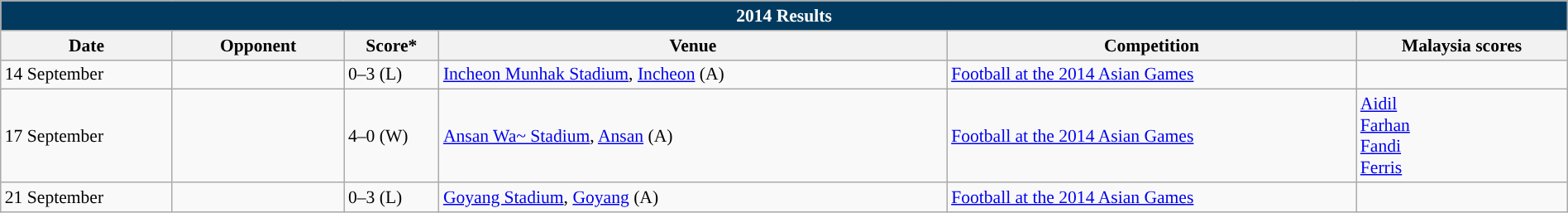<table class="wikitable" width=100% style="text-align:left;font-size:90%;">
<tr>
<th colspan=9 style="background: #013A5E; color: #FFFFFF;">2014 Results</th>
</tr>
<tr>
<th width=80>Date</th>
<th width=80>Opponent</th>
<th width=20>Score*</th>
<th width=250>Venue</th>
<th width=200>Competition</th>
<th width=100>Malaysia scores</th>
</tr>
<tr>
<td>14 September</td>
<td></td>
<td>0–3 (L)</td>
<td><a href='#'>Incheon Munhak Stadium</a>, <a href='#'>Incheon</a> (A)</td>
<td><a href='#'>Football at the 2014 Asian Games</a></td>
<td></td>
</tr>
<tr>
<td>17 September</td>
<td></td>
<td>4–0 (W)</td>
<td><a href='#'>Ansan Wa~ Stadium</a>, <a href='#'>Ansan</a> (A)</td>
<td><a href='#'>Football at the 2014 Asian Games</a></td>
<td><a href='#'>Aidil</a> <br><a href='#'>Farhan</a> <br><a href='#'>Fandi</a> <br><a href='#'>Ferris</a> </td>
</tr>
<tr>
<td>21 September</td>
<td></td>
<td>0–3 (L)</td>
<td><a href='#'>Goyang Stadium</a>, <a href='#'>Goyang</a> (A)</td>
<td><a href='#'>Football at the 2014 Asian Games</a></td>
<td></td>
</tr>
</table>
